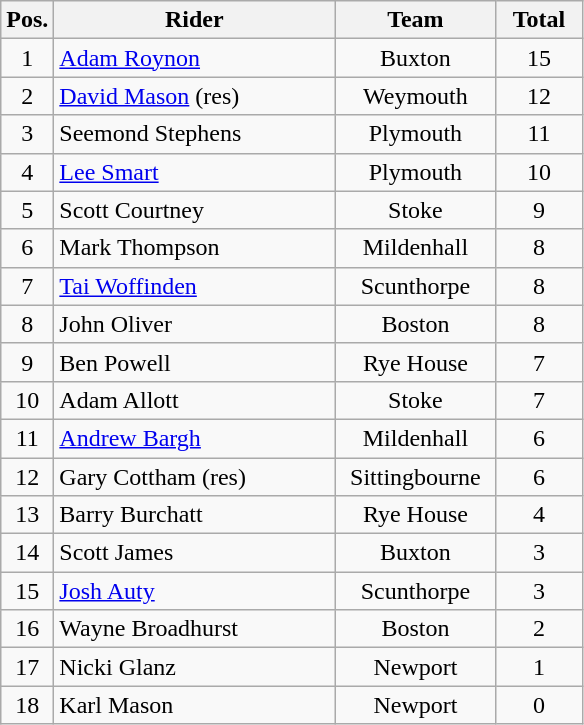<table class=wikitable>
<tr>
<th width=25px>Pos.</th>
<th width=180px>Rider</th>
<th width=100px>Team</th>
<th width=50px>Total</th>
</tr>
<tr align=center >
<td>1</td>
<td align=left><a href='#'>Adam Roynon</a></td>
<td>Buxton</td>
<td>15</td>
</tr>
<tr align=center>
<td>2</td>
<td align=left><a href='#'>David Mason</a> (res)</td>
<td>Weymouth</td>
<td>12</td>
</tr>
<tr align=center>
<td>3</td>
<td align=left>Seemond Stephens</td>
<td>Plymouth</td>
<td>11</td>
</tr>
<tr align=center>
<td>4</td>
<td align=left><a href='#'>Lee Smart</a></td>
<td>Plymouth</td>
<td>10</td>
</tr>
<tr align=center>
<td>5</td>
<td align=left>Scott Courtney</td>
<td>Stoke</td>
<td>9</td>
</tr>
<tr align=center>
<td>6</td>
<td align=left>Mark Thompson</td>
<td>Mildenhall</td>
<td>8</td>
</tr>
<tr align=center>
<td>7</td>
<td align=left><a href='#'>Tai Woffinden</a></td>
<td>Scunthorpe</td>
<td>8</td>
</tr>
<tr align=center>
<td>8</td>
<td align=left>John Oliver</td>
<td>Boston</td>
<td>8</td>
</tr>
<tr align=center>
<td>9</td>
<td align=left>Ben Powell</td>
<td>Rye House</td>
<td>7</td>
</tr>
<tr align=center>
<td>10</td>
<td align=left>Adam Allott</td>
<td>Stoke</td>
<td>7</td>
</tr>
<tr align=center>
<td>11</td>
<td align=left><a href='#'>Andrew Bargh</a></td>
<td>Mildenhall</td>
<td>6</td>
</tr>
<tr align=center>
<td>12</td>
<td align=left>Gary Cottham (res)</td>
<td>Sittingbourne</td>
<td>6</td>
</tr>
<tr align=center>
<td>13</td>
<td align=left>Barry Burchatt</td>
<td>Rye House</td>
<td>4</td>
</tr>
<tr align=center>
<td>14</td>
<td align=left>Scott James</td>
<td>Buxton</td>
<td>3</td>
</tr>
<tr align=center>
<td>15</td>
<td align=left><a href='#'>Josh Auty</a></td>
<td>Scunthorpe</td>
<td>3</td>
</tr>
<tr align=center>
<td>16</td>
<td align=left>Wayne Broadhurst</td>
<td>Boston</td>
<td>2</td>
</tr>
<tr align=center>
<td>17</td>
<td align=left>Nicki Glanz</td>
<td>Newport</td>
<td>1</td>
</tr>
<tr align=center>
<td>18</td>
<td align=left>Karl Mason</td>
<td>Newport</td>
<td>0</td>
</tr>
</table>
